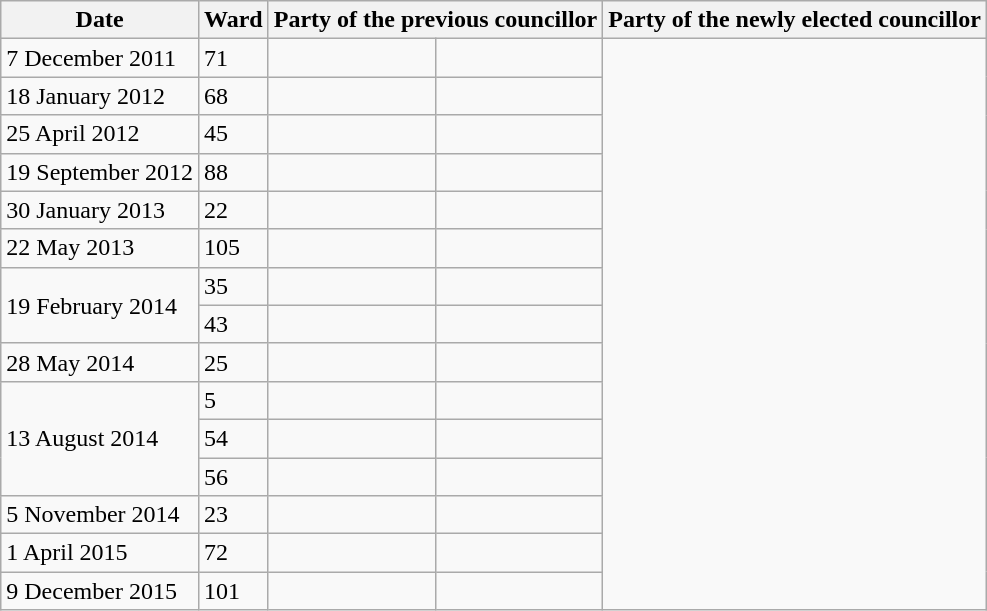<table class="wikitable">
<tr>
<th>Date</th>
<th>Ward</th>
<th colspan=2>Party of the previous councillor</th>
<th colspan=2>Party of the newly elected councillor</th>
</tr>
<tr>
<td>7 December 2011</td>
<td>71</td>
<td></td>
<td></td>
</tr>
<tr>
<td>18 January 2012</td>
<td>68</td>
<td></td>
<td></td>
</tr>
<tr>
<td>25 April 2012</td>
<td>45</td>
<td></td>
<td></td>
</tr>
<tr>
<td>19 September 2012</td>
<td>88</td>
<td></td>
<td></td>
</tr>
<tr>
<td>30 January 2013</td>
<td>22</td>
<td></td>
<td></td>
</tr>
<tr>
<td>22 May 2013</td>
<td>105</td>
<td></td>
<td></td>
</tr>
<tr>
<td rowspan=2>19 February 2014</td>
<td>35</td>
<td></td>
<td></td>
</tr>
<tr>
<td>43</td>
<td></td>
<td></td>
</tr>
<tr>
<td>28 May 2014</td>
<td>25</td>
<td></td>
<td></td>
</tr>
<tr>
<td rowspan=3>13 August 2014</td>
<td>5</td>
<td></td>
<td></td>
</tr>
<tr>
<td>54</td>
<td></td>
<td></td>
</tr>
<tr>
<td>56</td>
<td></td>
<td></td>
</tr>
<tr>
<td>5 November 2014</td>
<td>23</td>
<td></td>
<td></td>
</tr>
<tr>
<td>1 April 2015</td>
<td>72</td>
<td></td>
<td></td>
</tr>
<tr>
<td>9 December 2015</td>
<td>101</td>
<td></td>
<td></td>
</tr>
</table>
